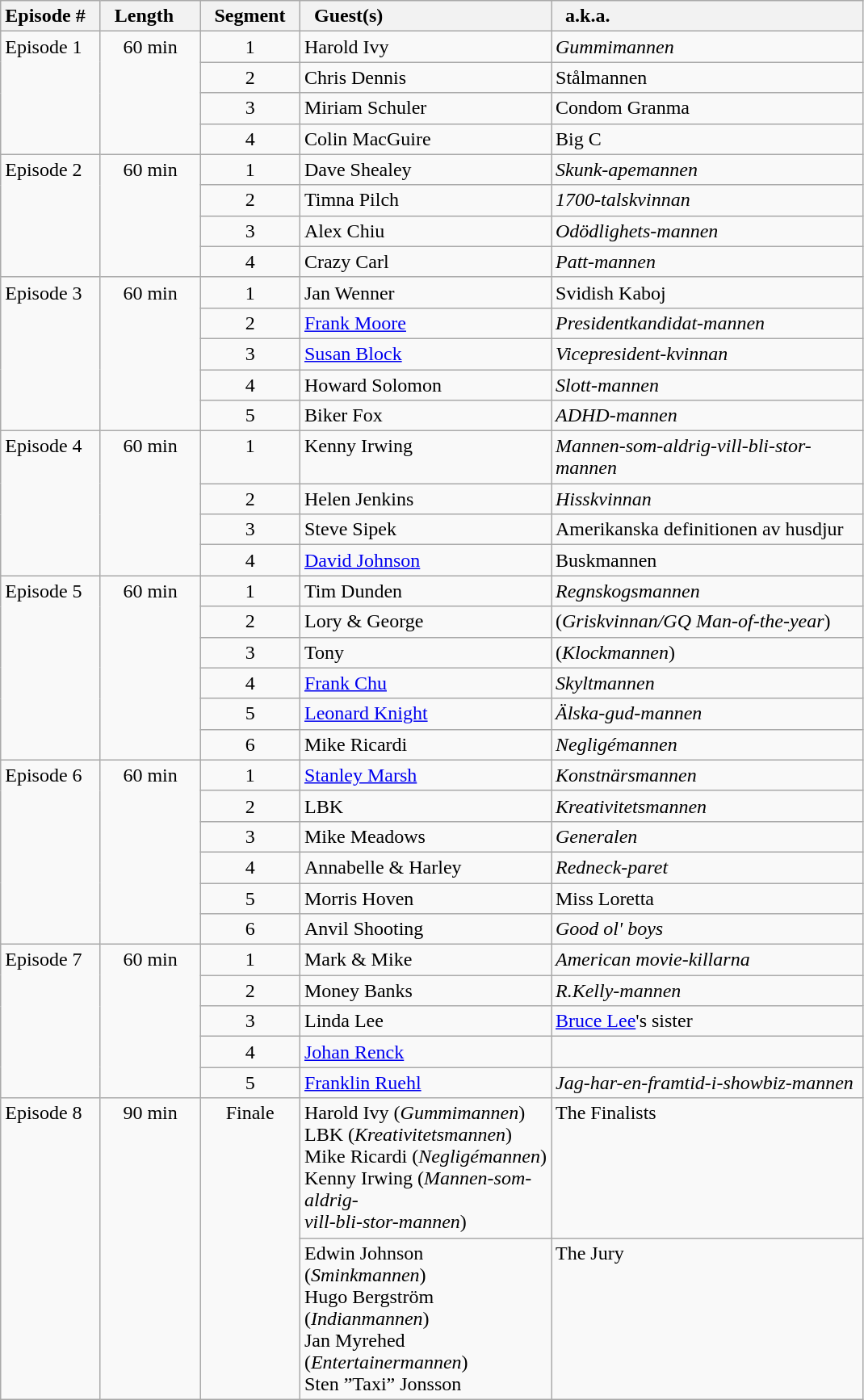<table class="wikitable">
<tr>
<th style="text-align:left">Episode #</th>
<th style="text-align:left">  Length  </th>
<th style="text-align:left">  Segment  </th>
<th style="text-align:left">  Guest(s)  </th>
<th style="text-align:left">  a.k.a.</th>
</tr>
<tr valign="top">
<td rowspan=4 style="width:75px">Episode 1</td>
<td rowspan=4 style="width:75px; text-align:center">60 min</td>
<td style="width:75px; text-align:center">1</td>
<td style="width:200px">Harold Ivy</td>
<td style="width:250px"><em>Gummimannen</em></td>
</tr>
<tr>
<td align=center>2</td>
<td>Chris Dennis</td>
<td>Stålmannen</td>
</tr>
<tr>
<td align=center>3</td>
<td>Miriam Schuler</td>
<td>Condom Granma</td>
</tr>
<tr>
<td align=center>4</td>
<td>Colin MacGuire</td>
<td>Big C</td>
</tr>
<tr valign="top">
<td rowspan=4>Episode 2</td>
<td rowspan=4 align=center>60 min</td>
<td align=center>1</td>
<td>Dave Shealey</td>
<td><em>Skunk-apemannen</em></td>
</tr>
<tr>
<td align=center>2</td>
<td>Timna Pilch</td>
<td><em>1700-talskvinnan</em></td>
</tr>
<tr>
<td align=center>3</td>
<td>Alex Chiu</td>
<td><em>Odödlighets-mannen</em></td>
</tr>
<tr>
<td align=center>4</td>
<td>Crazy Carl</td>
<td><em>Patt-mannen</em></td>
</tr>
<tr valign="top">
<td rowspan=5>Episode 3</td>
<td rowspan=5 align=center>60 min</td>
<td align=center>1</td>
<td>Jan Wenner</td>
<td>Svidish Kaboj</td>
</tr>
<tr>
<td align=center>2</td>
<td><a href='#'>Frank Moore</a></td>
<td><em>Presidentkandidat-mannen</em></td>
</tr>
<tr>
<td align=center>3</td>
<td><a href='#'>Susan Block</a></td>
<td><em>Vicepresident-kvinnan</em></td>
</tr>
<tr>
<td align=center>4</td>
<td>Howard Solomon</td>
<td><em>Slott-mannen</em></td>
</tr>
<tr>
<td align=center>5</td>
<td>Biker Fox</td>
<td><em>ADHD-mannen</em></td>
</tr>
<tr valign="top">
<td rowspan=4>Episode 4</td>
<td rowspan=4 align=center>60 min</td>
<td align=center>1</td>
<td>Kenny Irwing</td>
<td><em>Mannen-som-aldrig-vill-bli-stor-mannen</em></td>
</tr>
<tr>
<td align=center>2</td>
<td>Helen Jenkins</td>
<td><em>Hisskvinnan</em></td>
</tr>
<tr>
<td align=center>3</td>
<td>Steve Sipek</td>
<td>Amerikanska definitionen av husdjur</td>
</tr>
<tr>
<td align=center>4</td>
<td><a href='#'>David Johnson</a></td>
<td>Buskmannen</td>
</tr>
<tr valign="top">
<td rowspan=6>Episode 5</td>
<td rowspan=6 align=center>60 min</td>
<td align=center>1</td>
<td>Tim Dunden</td>
<td><em>Regnskogsmannen</em></td>
</tr>
<tr>
<td align=center>2</td>
<td>Lory & George</td>
<td>(<em>Griskvinnan/GQ Man-of-the-year</em>)</td>
</tr>
<tr>
<td align=center>3</td>
<td>Tony</td>
<td>(<em>Klockmannen</em>)</td>
</tr>
<tr>
<td align=center>4</td>
<td><a href='#'>Frank Chu</a></td>
<td><em>Skyltmannen </em></td>
</tr>
<tr>
<td align=center>5</td>
<td><a href='#'>Leonard Knight</a></td>
<td><em>Älska-gud-mannen</em></td>
</tr>
<tr>
<td align=center>6</td>
<td>Mike Ricardi</td>
<td><em>Negligémannen</em></td>
</tr>
<tr valign="top">
<td rowspan=6>Episode 6</td>
<td rowspan=6 align=center>60 min</td>
<td align=center>1</td>
<td><a href='#'>Stanley Marsh</a></td>
<td><em>Konstnärsmannen</em></td>
</tr>
<tr>
<td align=center>2</td>
<td>LBK</td>
<td><em>Kreativitetsmannen</em></td>
</tr>
<tr>
<td align=center>3</td>
<td>Mike Meadows</td>
<td><em>Generalen</em></td>
</tr>
<tr>
<td align=center>4</td>
<td>Annabelle & Harley</td>
<td><em>Redneck-paret</em></td>
</tr>
<tr>
<td align=center>5</td>
<td>Morris Hoven</td>
<td>Miss Loretta</td>
</tr>
<tr>
<td align=center>6</td>
<td>Anvil Shooting</td>
<td><em>Good ol' boys</em></td>
</tr>
<tr valign="top">
<td rowspan=5>Episode 7</td>
<td rowspan=5 align=center>60 min</td>
<td align=center>1</td>
<td>Mark & Mike</td>
<td><em>American movie-killarna</em></td>
</tr>
<tr>
<td align=center>2</td>
<td>Money Banks</td>
<td><em>R.Kelly-mannen</em></td>
</tr>
<tr>
<td align=center>3</td>
<td>Linda Lee</td>
<td><a href='#'>Bruce Lee</a>'s sister</td>
</tr>
<tr>
<td align=center>4</td>
<td><a href='#'>Johan Renck</a></td>
<td></td>
</tr>
<tr>
<td align=center>5</td>
<td><a href='#'>Franklin Ruehl</a></td>
<td><em>Jag-har-en-framtid-i-showbiz-mannen</em></td>
</tr>
<tr valign="top">
<td rowspan=2>Episode 8</td>
<td rowspan=2 align=center>90 min</td>
<td rowspan=2 align=center>Finale</td>
<td>Harold Ivy (<em>Gummimannen</em>) <br> LBK (<em>Kreativitetsmannen</em>) <br> Mike Ricardi (<em>Negligémannen</em>) <br>Kenny Irwing (<em>Mannen-som-aldrig- <br>vill-bli-stor-mannen</em>)</td>
<td>The Finalists</td>
</tr>
<tr valign="top">
<td>Edwin Johnson (<em>Sminkmannen</em>) <br> Hugo Bergström (<em>Indianmannen</em>) <br> Jan Myrehed (<em>Entertainermannen</em>) <br> Sten ”Taxi” Jonsson</td>
<td>The Jury</td>
</tr>
</table>
